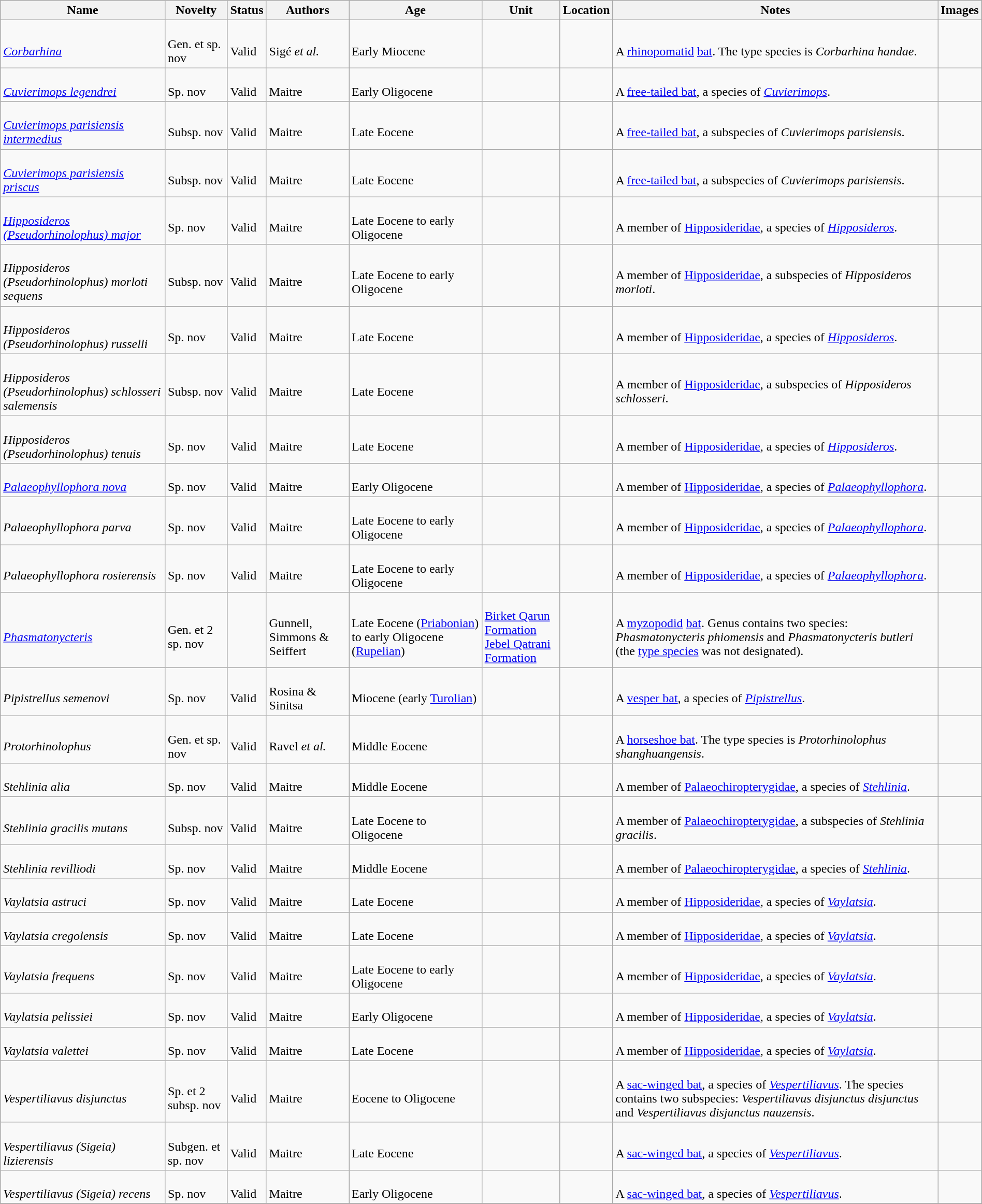<table class="wikitable sortable" align="center" width="100%">
<tr>
<th>Name</th>
<th>Novelty</th>
<th>Status</th>
<th>Authors</th>
<th>Age</th>
<th>Unit</th>
<th>Location</th>
<th>Notes</th>
<th>Images</th>
</tr>
<tr>
<td><br><em><a href='#'>Corbarhina</a></em></td>
<td><br>Gen. et sp. nov</td>
<td><br>Valid</td>
<td><br>Sigé <em>et al.</em></td>
<td><br>Early Miocene</td>
<td></td>
<td><br></td>
<td><br>A <a href='#'>rhinopomatid</a> <a href='#'>bat</a>. The type species is <em>Corbarhina handae</em>.</td>
<td></td>
</tr>
<tr>
<td><br><em><a href='#'>Cuvierimops legendrei</a></em></td>
<td><br>Sp. nov</td>
<td><br>Valid</td>
<td><br>Maitre</td>
<td><br>Early Oligocene</td>
<td></td>
<td><br></td>
<td><br>A <a href='#'>free-tailed bat</a>, a species of <em><a href='#'>Cuvierimops</a></em>.</td>
<td></td>
</tr>
<tr>
<td><br><em><a href='#'>Cuvierimops parisiensis intermedius</a></em></td>
<td><br>Subsp. nov</td>
<td><br>Valid</td>
<td><br>Maitre</td>
<td><br>Late Eocene</td>
<td></td>
<td><br></td>
<td><br>A <a href='#'>free-tailed bat</a>, a subspecies of <em>Cuvierimops parisiensis</em>.</td>
<td></td>
</tr>
<tr>
<td><br><em><a href='#'>Cuvierimops parisiensis priscus</a></em></td>
<td><br>Subsp. nov</td>
<td><br>Valid</td>
<td><br>Maitre</td>
<td><br>Late Eocene</td>
<td></td>
<td><br></td>
<td><br>A <a href='#'>free-tailed bat</a>, a subspecies of <em>Cuvierimops parisiensis</em>.</td>
<td></td>
</tr>
<tr>
<td><br><em><a href='#'>Hipposideros (Pseudorhinolophus) major</a></em></td>
<td><br>Sp. nov</td>
<td><br>Valid</td>
<td><br>Maitre</td>
<td><br>Late Eocene to early Oligocene</td>
<td></td>
<td><br></td>
<td><br>A member of <a href='#'>Hipposideridae</a>, a species of <em><a href='#'>Hipposideros</a></em>.</td>
<td></td>
</tr>
<tr>
<td><br><em>Hipposideros (Pseudorhinolophus) morloti sequens</em></td>
<td><br>Subsp. nov</td>
<td><br>Valid</td>
<td><br>Maitre</td>
<td><br>Late Eocene to early Oligocene</td>
<td></td>
<td><br></td>
<td><br>A member of <a href='#'>Hipposideridae</a>, a subspecies of <em>Hipposideros morloti</em>.</td>
<td></td>
</tr>
<tr>
<td><br><em>Hipposideros (Pseudorhinolophus) russelli</em></td>
<td><br>Sp. nov</td>
<td><br>Valid</td>
<td><br>Maitre</td>
<td><br>Late Eocene</td>
<td></td>
<td><br></td>
<td><br>A member of <a href='#'>Hipposideridae</a>, a species of <em><a href='#'>Hipposideros</a></em>.</td>
<td></td>
</tr>
<tr>
<td><br><em>Hipposideros (Pseudorhinolophus) schlosseri salemensis</em></td>
<td><br>Subsp. nov</td>
<td><br>Valid</td>
<td><br>Maitre</td>
<td><br>Late Eocene</td>
<td></td>
<td><br></td>
<td><br>A member of <a href='#'>Hipposideridae</a>, a subspecies of <em>Hipposideros schlosseri</em>.</td>
<td></td>
</tr>
<tr>
<td><br><em>Hipposideros (Pseudorhinolophus) tenuis</em></td>
<td><br>Sp. nov</td>
<td><br>Valid</td>
<td><br>Maitre</td>
<td><br>Late Eocene</td>
<td></td>
<td><br></td>
<td><br>A member of <a href='#'>Hipposideridae</a>, a species of <em><a href='#'>Hipposideros</a></em>.</td>
<td></td>
</tr>
<tr>
<td><br><em><a href='#'>Palaeophyllophora nova</a></em></td>
<td><br>Sp. nov</td>
<td><br>Valid</td>
<td><br>Maitre</td>
<td><br>Early Oligocene</td>
<td></td>
<td><br></td>
<td><br>A member of <a href='#'>Hipposideridae</a>, a species of <em><a href='#'>Palaeophyllophora</a></em>.</td>
<td></td>
</tr>
<tr>
<td><br><em>Palaeophyllophora parva</em></td>
<td><br>Sp. nov</td>
<td><br>Valid</td>
<td><br>Maitre</td>
<td><br>Late Eocene to early Oligocene</td>
<td></td>
<td><br></td>
<td><br>A member of <a href='#'>Hipposideridae</a>, a species of <em><a href='#'>Palaeophyllophora</a></em>.</td>
<td></td>
</tr>
<tr>
<td><br><em>Palaeophyllophora rosierensis</em></td>
<td><br>Sp. nov</td>
<td><br>Valid</td>
<td><br>Maitre</td>
<td><br>Late Eocene to early Oligocene</td>
<td></td>
<td><br></td>
<td><br>A member of <a href='#'>Hipposideridae</a>, a species of <em><a href='#'>Palaeophyllophora</a></em>.</td>
<td></td>
</tr>
<tr>
<td><br><em><a href='#'>Phasmatonycteris</a></em></td>
<td><br>Gen. et 2 sp. nov</td>
<td></td>
<td><br>Gunnell, Simmons & Seiffert</td>
<td><br>Late Eocene (<a href='#'>Priabonian</a>) to early Oligocene (<a href='#'>Rupelian</a>)</td>
<td><br><a href='#'>Birket Qarun Formation</a><br>
<a href='#'>Jebel Qatrani Formation</a></td>
<td><br></td>
<td><br>A <a href='#'>myzopodid</a> <a href='#'>bat</a>. Genus contains two species: <em>Phasmatonycteris phiomensis</em> and <em>Phasmatonycteris butleri</em> (the <a href='#'>type species</a> was not designated).</td>
<td></td>
</tr>
<tr>
<td><br><em>Pipistrellus semenovi</em></td>
<td><br>Sp. nov</td>
<td><br>Valid</td>
<td><br>Rosina & Sinitsa</td>
<td><br>Miocene (early <a href='#'>Turolian</a>)</td>
<td></td>
<td><br></td>
<td><br>A <a href='#'>vesper bat</a>, a species of <em><a href='#'>Pipistrellus</a></em>.</td>
<td></td>
</tr>
<tr>
<td><br><em>Protorhinolophus</em></td>
<td><br>Gen. et sp. nov</td>
<td><br>Valid</td>
<td><br>Ravel <em>et al.</em></td>
<td><br>Middle Eocene</td>
<td></td>
<td><br></td>
<td><br>A <a href='#'>horseshoe bat</a>. The type species is <em>Protorhinolophus shanghuangensis</em>.</td>
<td></td>
</tr>
<tr>
<td><br><em>Stehlinia alia</em></td>
<td><br>Sp. nov</td>
<td><br>Valid</td>
<td><br>Maitre</td>
<td><br>Middle Eocene</td>
<td></td>
<td><br></td>
<td><br>A member of <a href='#'>Palaeochiropterygidae</a>, a species of <em><a href='#'>Stehlinia</a></em>.</td>
<td></td>
</tr>
<tr>
<td><br><em>Stehlinia gracilis mutans</em></td>
<td><br>Subsp. nov</td>
<td><br>Valid</td>
<td><br>Maitre</td>
<td><br>Late Eocene to Oligocene</td>
<td></td>
<td><br></td>
<td><br>A member of <a href='#'>Palaeochiropterygidae</a>, a subspecies of <em>Stehlinia gracilis</em>.</td>
<td></td>
</tr>
<tr>
<td><br><em>Stehlinia revilliodi</em></td>
<td><br>Sp. nov</td>
<td><br>Valid</td>
<td><br>Maitre</td>
<td><br>Middle Eocene</td>
<td></td>
<td><br><br>
</td>
<td><br>A member of <a href='#'>Palaeochiropterygidae</a>, a species of <em><a href='#'>Stehlinia</a></em>.</td>
<td></td>
</tr>
<tr>
<td><br><em>Vaylatsia astruci</em></td>
<td><br>Sp. nov</td>
<td><br>Valid</td>
<td><br>Maitre</td>
<td><br>Late Eocene</td>
<td></td>
<td><br></td>
<td><br>A member of <a href='#'>Hipposideridae</a>, a species of <em><a href='#'>Vaylatsia</a></em>.</td>
<td></td>
</tr>
<tr>
<td><br><em>Vaylatsia cregolensis</em></td>
<td><br>Sp. nov</td>
<td><br>Valid</td>
<td><br>Maitre</td>
<td><br>Late Eocene</td>
<td></td>
<td><br></td>
<td><br>A member of <a href='#'>Hipposideridae</a>, a species of <em><a href='#'>Vaylatsia</a></em>.</td>
<td></td>
</tr>
<tr>
<td><br><em>Vaylatsia frequens</em></td>
<td><br>Sp. nov</td>
<td><br>Valid</td>
<td><br>Maitre</td>
<td><br>Late Eocene to early Oligocene</td>
<td></td>
<td><br></td>
<td><br>A member of <a href='#'>Hipposideridae</a>, a species of <em><a href='#'>Vaylatsia</a></em>.</td>
<td></td>
</tr>
<tr>
<td><br><em>Vaylatsia pelissiei</em></td>
<td><br>Sp. nov</td>
<td><br>Valid</td>
<td><br>Maitre</td>
<td><br>Early Oligocene</td>
<td></td>
<td><br></td>
<td><br>A member of <a href='#'>Hipposideridae</a>, a species of <em><a href='#'>Vaylatsia</a></em>.</td>
<td></td>
</tr>
<tr>
<td><br><em>Vaylatsia valettei</em></td>
<td><br>Sp. nov</td>
<td><br>Valid</td>
<td><br>Maitre</td>
<td><br>Late Eocene</td>
<td></td>
<td><br></td>
<td><br>A member of <a href='#'>Hipposideridae</a>, a species of <em><a href='#'>Vaylatsia</a></em>.</td>
<td></td>
</tr>
<tr>
<td><br><em>Vespertiliavus disjunctus</em></td>
<td><br>Sp. et 2 subsp. nov</td>
<td><br>Valid</td>
<td><br>Maitre</td>
<td><br>Eocene to Oligocene</td>
<td></td>
<td><br></td>
<td><br>A <a href='#'>sac-winged bat</a>, a species of <em><a href='#'>Vespertiliavus</a></em>. The species contains two subspecies: <em>Vespertiliavus disjunctus disjunctus</em> and <em>Vespertiliavus disjunctus nauzensis</em>.</td>
<td></td>
</tr>
<tr>
<td><br><em>Vespertiliavus (Sigeia) lizierensis</em></td>
<td><br>Subgen. et sp. nov</td>
<td><br>Valid</td>
<td><br>Maitre</td>
<td><br>Late Eocene</td>
<td></td>
<td><br></td>
<td><br>A <a href='#'>sac-winged bat</a>, a species of <em><a href='#'>Vespertiliavus</a></em>.</td>
<td></td>
</tr>
<tr>
<td><br><em>Vespertiliavus (Sigeia) recens</em></td>
<td><br>Sp. nov</td>
<td><br>Valid</td>
<td><br>Maitre</td>
<td><br>Early Oligocene</td>
<td></td>
<td><br></td>
<td><br>A <a href='#'>sac-winged bat</a>, a species of <em><a href='#'>Vespertiliavus</a></em>.</td>
<td></td>
</tr>
<tr>
</tr>
</table>
